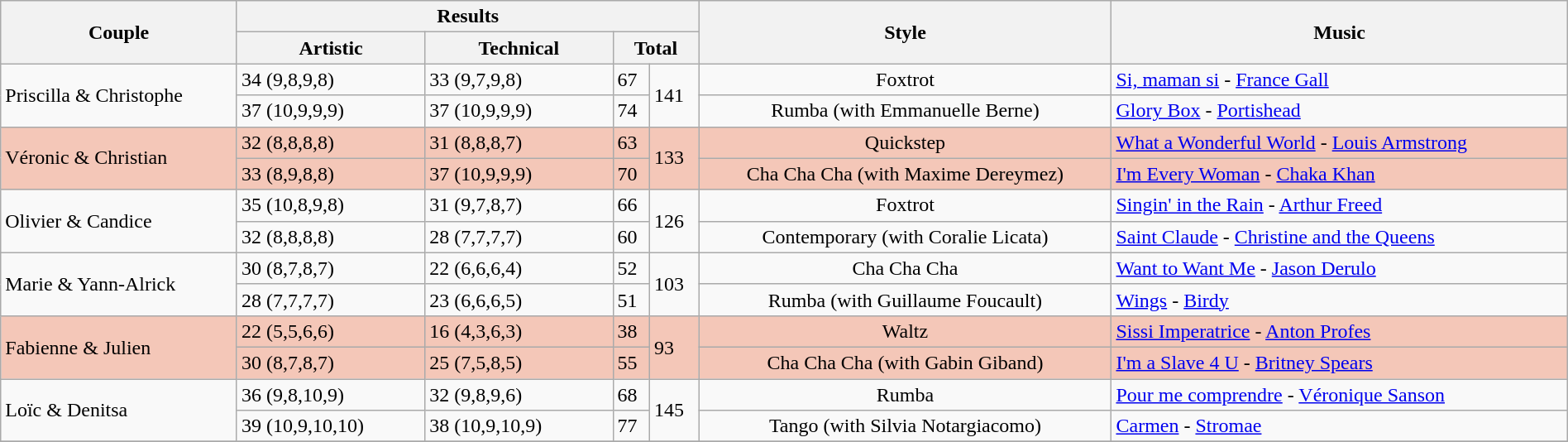<table class="wikitable" style="width:100%;">
<tr>
<th rowspan="2">Couple</th>
<th colspan=4>Results</th>
<th rowspan="2">Style</th>
<th rowspan="2">Music</th>
</tr>
<tr>
<th style="width:12%;">Artistic</th>
<th style="width:12%;">Technical</th>
<th colspan=2>Total</th>
</tr>
<tr>
<td rowspan="2">Priscilla & Christophe</td>
<td>34 (9,8,9,8)</td>
<td>33 (9,7,9,8)</td>
<td>67</td>
<td rowspan=2>141</td>
<td style="text-align:center;">Foxtrot</td>
<td><a href='#'>Si, maman si</a> - <a href='#'>France Gall</a></td>
</tr>
<tr>
<td>37 (10,9,9,9)</td>
<td>37 (10,9,9,9)</td>
<td>74</td>
<td style="text-align:center;">Rumba (with Emmanuelle Berne)</td>
<td><a href='#'>Glory Box</a> - <a href='#'>Portishead</a></td>
</tr>
<tr style="background-color:#F4C7B8;">
<td rowspan="2">Véronic & Christian</td>
<td>32 (8,8,8,8)</td>
<td>31 (8,8,8,7)</td>
<td>63</td>
<td rowspan=2>133</td>
<td style="text-align:center;">Quickstep</td>
<td><a href='#'>What a Wonderful World</a> - <a href='#'>Louis Armstrong</a></td>
</tr>
<tr style="background-color:#F4C7B8;">
<td>33 (8,9,8,8)</td>
<td>37 (10,9,9,9)</td>
<td>70</td>
<td style="text-align:center;">Cha Cha Cha (with Maxime Dereymez)</td>
<td><a href='#'>I'm Every Woman</a> - <a href='#'>Chaka Khan</a></td>
</tr>
<tr>
<td rowspan="2">Olivier & Candice</td>
<td>35 (10,8,9,8)</td>
<td>31 (9,7,8,7)</td>
<td>66</td>
<td rowspan=2>126</td>
<td style="text-align:center;">Foxtrot</td>
<td><a href='#'>Singin' in the Rain</a> - <a href='#'>Arthur Freed</a></td>
</tr>
<tr>
<td>32 (8,8,8,8)</td>
<td>28 (7,7,7,7)</td>
<td>60</td>
<td style="text-align:center;">Contemporary (with Coralie Licata)</td>
<td><a href='#'>Saint Claude</a> - <a href='#'>Christine and the Queens</a></td>
</tr>
<tr>
<td rowspan="2">Marie & Yann-Alrick</td>
<td>30 (8,7,8,7)</td>
<td>22 (6,6,6,4)</td>
<td>52</td>
<td rowspan=2>103</td>
<td style="text-align:center;">Cha Cha Cha</td>
<td><a href='#'>Want to Want Me</a> - <a href='#'>Jason Derulo</a></td>
</tr>
<tr>
<td>28 (7,7,7,7)</td>
<td>23 (6,6,6,5)</td>
<td>51</td>
<td style="text-align:center;">Rumba (with Guillaume Foucault)</td>
<td><a href='#'>Wings</a> - <a href='#'>Birdy</a></td>
</tr>
<tr style="background-color:#F4C7B8;">
<td rowspan="2">Fabienne & Julien</td>
<td>22 (5,5,6,6)</td>
<td>16 (4,3,6,3)</td>
<td>38</td>
<td rowspan=2>93</td>
<td style="text-align:center;">Waltz</td>
<td><a href='#'>Sissi Imperatrice</a> - <a href='#'>Anton Profes</a></td>
</tr>
<tr style="background-color:#F4C7B8;">
<td>30 (8,7,8,7)</td>
<td>25 (7,5,8,5)</td>
<td>55</td>
<td style="text-align:center;">Cha Cha Cha (with Gabin Giband)</td>
<td><a href='#'>I'm a Slave 4 U</a> - <a href='#'>Britney Spears</a></td>
</tr>
<tr>
<td rowspan="2">Loïc & Denitsa</td>
<td>36 (9,8,10,9)</td>
<td>32 (9,8,9,6)</td>
<td>68</td>
<td rowspan=2>145</td>
<td style="text-align:center;">Rumba</td>
<td><a href='#'>Pour me comprendre</a> - <a href='#'>Véronique Sanson</a></td>
</tr>
<tr>
<td>39 (10,9,10,10)</td>
<td>38 (10,9,10,9)</td>
<td>77</td>
<td style="text-align:center;">Tango (with Silvia Notargiacomo)</td>
<td><a href='#'>Carmen</a> - <a href='#'>Stromae</a></td>
</tr>
<tr>
</tr>
</table>
